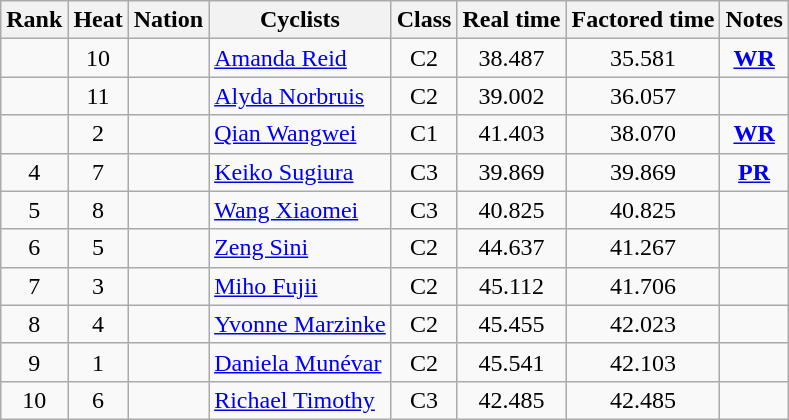<table class="wikitable sortable" style="text-align:center;">
<tr>
<th>Rank</th>
<th>Heat</th>
<th>Nation</th>
<th class="unsortable">Cyclists</th>
<th>Class</th>
<th>Real time</th>
<th>Factored time</th>
<th class="unsortable">Notes</th>
</tr>
<tr>
<td></td>
<td>10</td>
<td align=left></td>
<td align=left><a href='#'>Amanda Reid</a></td>
<td>C2</td>
<td>38.487</td>
<td>35.581</td>
<td><strong><a href='#'>WR</a></strong></td>
</tr>
<tr>
<td></td>
<td>11</td>
<td align=left></td>
<td align=left><a href='#'>Alyda Norbruis</a></td>
<td>C2</td>
<td>39.002</td>
<td>36.057</td>
<td></td>
</tr>
<tr>
<td></td>
<td>2</td>
<td align=left></td>
<td align=left><a href='#'>Qian Wangwei</a></td>
<td>C1</td>
<td>41.403</td>
<td>38.070</td>
<td><strong><a href='#'>WR</a></strong></td>
</tr>
<tr>
<td>4</td>
<td>7</td>
<td align=left></td>
<td align=left><a href='#'>Keiko Sugiura</a></td>
<td>C3</td>
<td>39.869</td>
<td>39.869</td>
<td><strong><a href='#'>PR</a></strong></td>
</tr>
<tr>
<td>5</td>
<td>8</td>
<td align=left></td>
<td align=left><a href='#'>Wang Xiaomei</a></td>
<td>C3</td>
<td>40.825</td>
<td>40.825</td>
<td></td>
</tr>
<tr>
<td>6</td>
<td>5</td>
<td align=left></td>
<td align=left><a href='#'>Zeng Sini</a></td>
<td>C2</td>
<td>44.637</td>
<td>41.267</td>
<td></td>
</tr>
<tr>
<td>7</td>
<td>3</td>
<td align=left></td>
<td align=left><a href='#'>Miho Fujii</a></td>
<td>C2</td>
<td>45.112</td>
<td>41.706</td>
<td></td>
</tr>
<tr>
<td>8</td>
<td>4</td>
<td align=left></td>
<td align=left><a href='#'>Yvonne Marzinke</a></td>
<td>C2</td>
<td>45.455</td>
<td>42.023</td>
<td></td>
</tr>
<tr>
<td>9</td>
<td>1</td>
<td align=left></td>
<td align=left><a href='#'>Daniela Munévar</a></td>
<td>C2</td>
<td>45.541</td>
<td>42.103</td>
<td></td>
</tr>
<tr>
<td>10</td>
<td>6</td>
<td align=left></td>
<td align=left><a href='#'>Richael Timothy</a></td>
<td>C3</td>
<td>42.485</td>
<td>42.485</td>
<td></td>
</tr>
</table>
